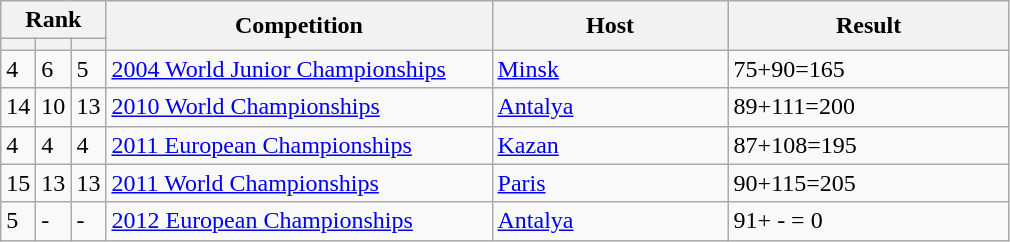<table class="wikitable">
<tr>
<th colspan=3>Rank</th>
<th rowspan=2 width=250>Competition</th>
<th rowspan=2 width=150>Host</th>
<th rowspan=2 width=180>Result</th>
</tr>
<tr>
<th></th>
<th></th>
<th></th>
</tr>
<tr>
<td>4</td>
<td>6</td>
<td>5</td>
<td><a href='#'>2004 World Junior Championships</a></td>
<td> <a href='#'>Minsk</a></td>
<td>75+90=165</td>
</tr>
<tr>
<td>14</td>
<td>10</td>
<td>13</td>
<td><a href='#'>2010 World Championships</a></td>
<td> <a href='#'>Antalya</a></td>
<td>89+111=200</td>
</tr>
<tr>
<td>4</td>
<td>4</td>
<td>4</td>
<td><a href='#'>2011 European Championships</a></td>
<td> <a href='#'>Kazan</a></td>
<td>87+108=195</td>
</tr>
<tr>
<td>15</td>
<td>13</td>
<td>13</td>
<td><a href='#'>2011 World Championships</a></td>
<td> <a href='#'>Paris</a></td>
<td>90+115=205</td>
</tr>
<tr>
<td>5</td>
<td>-</td>
<td>-</td>
<td><a href='#'>2012 European Championships</a></td>
<td> <a href='#'>Antalya</a></td>
<td>91+ - = 0</td>
</tr>
</table>
